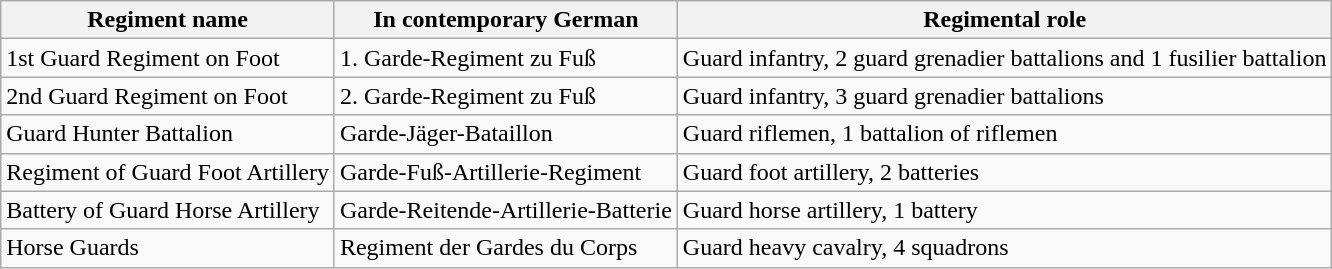<table class="wikitable">
<tr>
<th>Regiment name</th>
<th>In contemporary German</th>
<th>Regimental role</th>
</tr>
<tr>
<td>1st Guard Regiment on Foot</td>
<td>1. Garde-Regiment zu Fuß</td>
<td>Guard infantry, 2 guard grenadier battalions and 1 fusilier battalion</td>
</tr>
<tr>
<td>2nd Guard Regiment on Foot</td>
<td>2. Garde-Regiment zu Fuß</td>
<td>Guard infantry, 3 guard grenadier battalions</td>
</tr>
<tr>
<td>Guard Hunter Battalion</td>
<td>Garde-Jäger-Bataillon</td>
<td>Guard riflemen, 1 battalion of riflemen</td>
</tr>
<tr>
<td>Regiment of Guard Foot Artillery</td>
<td>Garde-Fuß-Artillerie-Regiment</td>
<td>Guard foot artillery, 2 batteries</td>
</tr>
<tr>
<td>Battery of Guard Horse Artillery</td>
<td>Garde-Reitende-Artillerie-Batterie</td>
<td>Guard horse artillery, 1 battery</td>
</tr>
<tr>
<td>Horse Guards</td>
<td>Regiment der Gardes du Corps</td>
<td>Guard heavy cavalry, 4 squadrons</td>
</tr>
</table>
